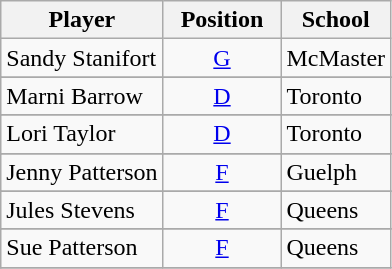<table class="wikitable">
<tr>
<th>Player</th>
<th>  Position  </th>
<th>School</th>
</tr>
<tr>
<td>Sandy Stanifort</td>
<td align=center><a href='#'>G</a></td>
<td>McMaster</td>
</tr>
<tr>
</tr>
<tr>
<td>Marni Barrow</td>
<td align=center><a href='#'>D</a></td>
<td>Toronto</td>
</tr>
<tr>
</tr>
<tr>
<td>Lori Taylor</td>
<td align=center><a href='#'>D</a></td>
<td>Toronto</td>
</tr>
<tr>
</tr>
<tr>
<td>Jenny Patterson</td>
<td align=center><a href='#'>F</a></td>
<td>Guelph</td>
</tr>
<tr>
</tr>
<tr>
<td>Jules Stevens</td>
<td align=center><a href='#'>F</a></td>
<td>Queens</td>
</tr>
<tr>
</tr>
<tr>
<td>Sue Patterson</td>
<td align=center><a href='#'>F</a></td>
<td>Queens</td>
</tr>
<tr>
</tr>
</table>
